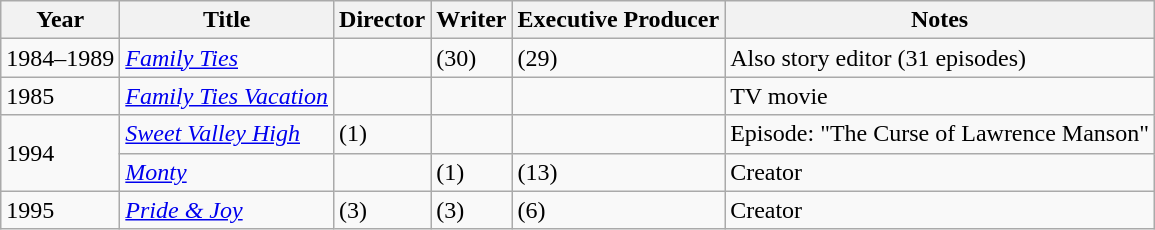<table class="wikitable">
<tr>
<th>Year</th>
<th>Title</th>
<th>Director</th>
<th>Writer</th>
<th>Executive Producer</th>
<th>Notes</th>
</tr>
<tr>
<td>1984–1989</td>
<td><em><a href='#'>Family Ties</a></em></td>
<td></td>
<td> (30)</td>
<td> (29)</td>
<td>Also story editor (31 episodes)</td>
</tr>
<tr>
<td>1985</td>
<td><em><a href='#'>Family Ties Vacation</a></em></td>
<td></td>
<td></td>
<td></td>
<td>TV movie</td>
</tr>
<tr>
<td rowspan=2>1994</td>
<td><em><a href='#'>Sweet Valley High</a></em></td>
<td> (1)</td>
<td></td>
<td></td>
<td>Episode: "The Curse of Lawrence Manson"</td>
</tr>
<tr>
<td><em><a href='#'>Monty</a></em></td>
<td></td>
<td> (1)</td>
<td> (13)</td>
<td>Creator</td>
</tr>
<tr>
<td>1995</td>
<td><em><a href='#'>Pride & Joy</a></em></td>
<td> (3)</td>
<td> (3)</td>
<td> (6)</td>
<td>Creator</td>
</tr>
</table>
